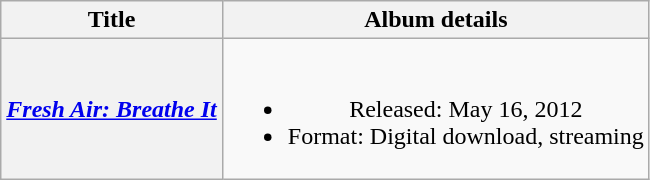<table class="wikitable plainrowheaders" style="text-align:center">
<tr>
<th scope="col">Title</th>
<th scope="col">Album details</th>
</tr>
<tr>
<th scope="row"><em><a href='#'>Fresh Air: Breathe It</a></em></th>
<td><br><ul><li>Released: May 16, 2012</li><li>Format: Digital download, streaming</li></ul></td>
</tr>
</table>
